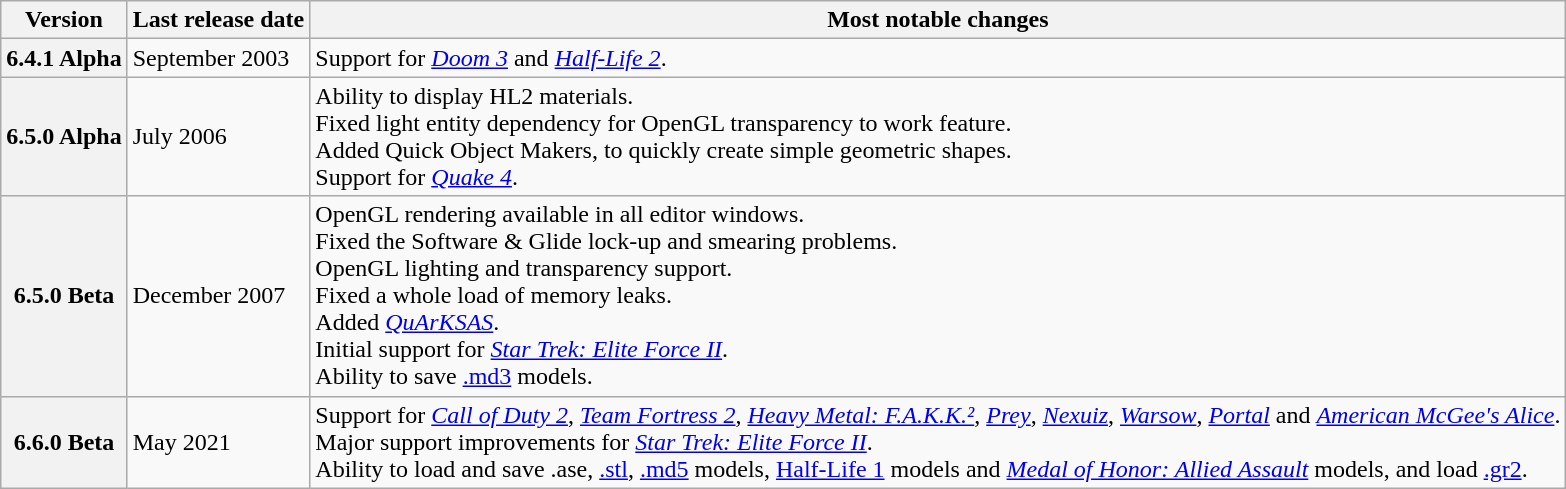<table class="wikitable" style="font-size: 100%; text-align: left;">
<tr>
<th>Version</th>
<th>Last release date</th>
<th>Most notable changes</th>
</tr>
<tr>
<th>6.4.1 Alpha</th>
<td>September 2003</td>
<td>Support for <em><a href='#'>Doom 3</a></em> and <em><a href='#'>Half-Life 2</a></em>.</td>
</tr>
<tr>
<th>6.5.0 Alpha</th>
<td>July 2006</td>
<td>Ability to display HL2 materials.<br>Fixed light entity dependency for OpenGL transparency to work feature.<br>Added Quick Object Makers, to quickly create simple geometric shapes.<br>Support for <em><a href='#'>Quake 4</a></em>.</td>
</tr>
<tr>
<th>6.5.0 Beta</th>
<td>December 2007</td>
<td>OpenGL rendering available in all editor windows.<br>Fixed the Software & Glide lock-up and smearing problems.<br>OpenGL lighting and transparency support.<br>Fixed a whole load of memory leaks.<br>Added <em><a href='#'>QuArKSAS</a></em>.<br>Initial support for <em><a href='#'>Star Trek: Elite Force II</a></em>.<br>Ability to save <a href='#'>.md3</a> models.</td>
</tr>
<tr>
<th>6.6.0 Beta</th>
<td>May 2021</td>
<td>Support for <em><a href='#'>Call of Duty 2</a></em>, <em><a href='#'>Team Fortress 2</a></em>, <em><a href='#'>Heavy Metal: F.A.K.K.²</a></em>, <em><a href='#'>Prey</a></em>, <em><a href='#'>Nexuiz</a></em>, <em><a href='#'>Warsow</a></em>, <em><a href='#'>Portal</a></em> and <em><a href='#'>American McGee's Alice</a></em>.<br>Major support improvements for <em><a href='#'>Star Trek: Elite Force II</a></em>.<br>Ability to load and save .ase, <a href='#'>.stl</a>, <a href='#'>.md5</a> models, <a href='#'>Half-Life 1</a> models and <em><a href='#'>Medal of Honor: Allied Assault</a></em> models, and load <a href='#'>.gr2</a>.</td>
</tr>
</table>
